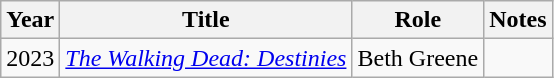<table class="wikitable">
<tr>
<th>Year</th>
<th>Title</th>
<th>Role</th>
<th>Notes</th>
</tr>
<tr>
<td>2023</td>
<td><em><a href='#'>The Walking Dead: Destinies</a></em></td>
<td>Beth Greene</td>
<td></td>
</tr>
</table>
